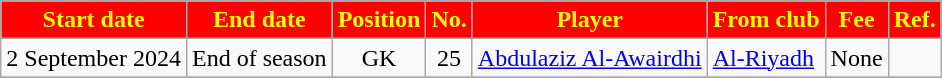<table class="wikitable sortable">
<tr>
<th style="background:red; color:yellow;"><strong>Start date</strong></th>
<th style="background:red; color:yellow;"><strong>End date</strong></th>
<th style="background:red; color:yellow;"><strong>Position</strong></th>
<th style="background:red; color:yellow;"><strong>No.</strong></th>
<th style="background:red; color:yellow;"><strong>Player</strong></th>
<th style="background:red; color:yellow;"><strong>From club</strong></th>
<th style="background:red; color:yellow;"><strong>Fee</strong></th>
<th style="background:red; color:yellow;"><strong>Ref.</strong></th>
</tr>
<tr>
<td>2 September 2024</td>
<td>End of season</td>
<td style="text-align:center;">GK</td>
<td style="text-align:center;">25</td>
<td style="text-align:left;"> <a href='#'>Abdulaziz Al-Awairdhi</a></td>
<td style="text-align:left;"> <a href='#'>Al-Riyadh</a></td>
<td>None</td>
<td></td>
</tr>
<tr>
</tr>
</table>
